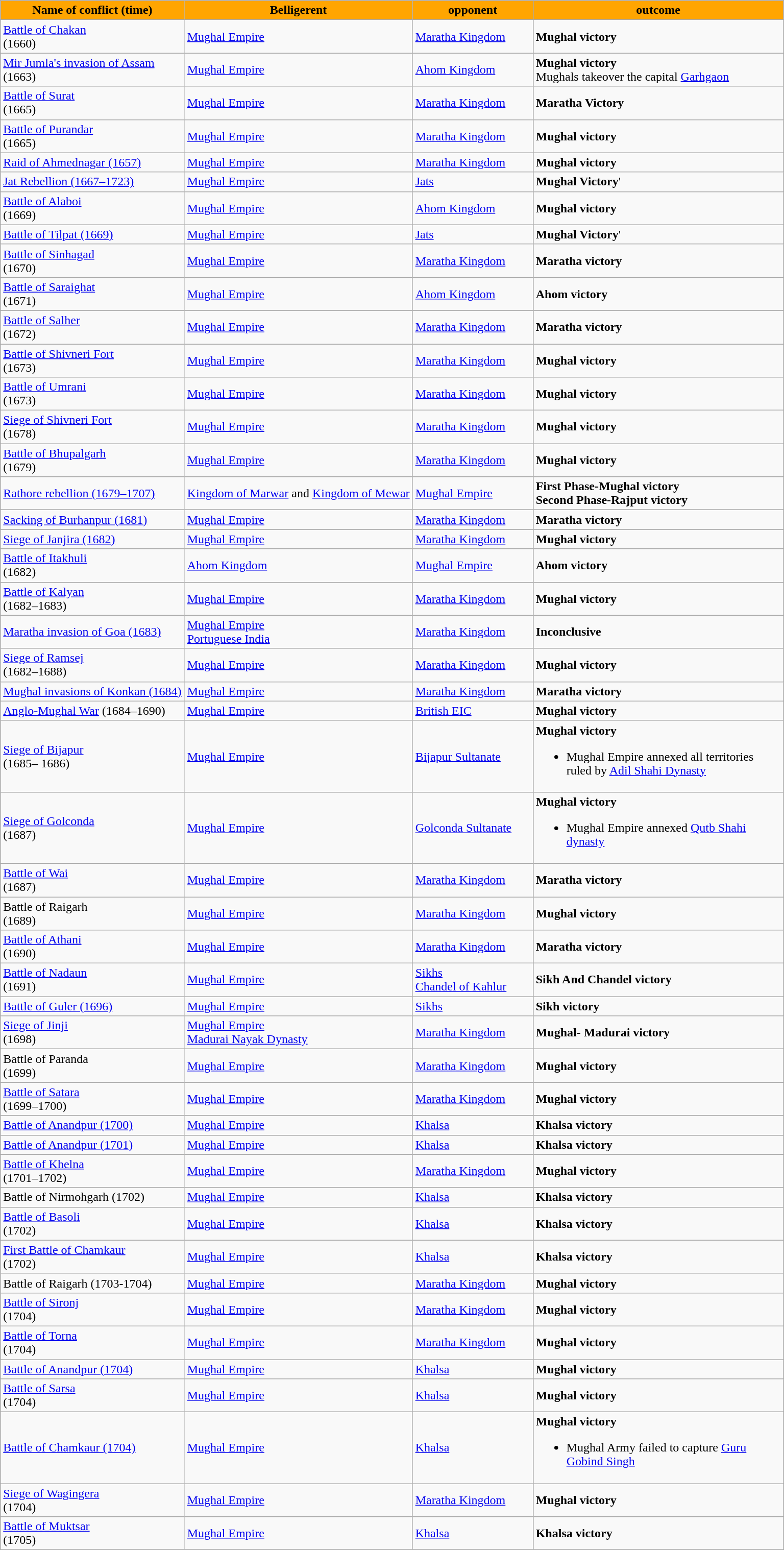<table class="wikitable">
<tr>
<th style=" background:orange;"><span>Name of conflict (time)</span></th>
<th style="background:orange; widh:150px;"><span>Belligerent</span></th>
<th style="background: orange;width:150px;"><span> opponent</span></th>
<th style="background:orange;width:320px;"><span> outcome</span></th>
</tr>
<tr>
<td><a href='#'>Battle of Chakan</a><br>(1660)</td>
<td> <a href='#'>Mughal Empire</a></td>
<td> <a href='#'>Maratha Kingdom</a></td>
<td><strong>Mughal victory</strong></td>
</tr>
<tr>
<td><a href='#'>Mir Jumla's invasion of Assam</a><br>(1663)</td>
<td><a href='#'>Mughal Empire</a></td>
<td> <a href='#'>Ahom Kingdom</a></td>
<td><strong>Mughal victory</strong><br>Mughals takeover the capital <a href='#'>Garhgaon</a></td>
</tr>
<tr>
<td><a href='#'>Battle of Surat</a><br>(1665)</td>
<td> <a href='#'>Mughal Empire</a></td>
<td> <a href='#'>Maratha Kingdom</a></td>
<td><strong>Maratha Victory</strong></td>
</tr>
<tr>
<td><a href='#'>Battle of Purandar</a><br>(1665)</td>
<td> <a href='#'>Mughal Empire</a></td>
<td> <a href='#'>Maratha Kingdom</a></td>
<td><strong>Mughal victory</strong></td>
</tr>
<tr>
<td><a href='#'>Raid of Ahmednagar (1657)</a></td>
<td> <a href='#'>Mughal Empire</a></td>
<td> <a href='#'>Maratha Kingdom</a></td>
<td><strong>Mughal victory</strong></td>
</tr>
<tr>
<td><a href='#'>Jat Rebellion (1667–1723)</a></td>
<td> <a href='#'>Mughal Empire</a></td>
<td><a href='#'>Jats</a></td>
<td><strong>Mughal Victory</strong>'</td>
</tr>
<tr>
<td><a href='#'>Battle of Alaboi</a><br>(1669)</td>
<td> <a href='#'>Mughal Empire</a></td>
<td> <a href='#'>Ahom Kingdom</a></td>
<td><strong>Mughal victory</strong></td>
</tr>
<tr>
<td><a href='#'>Battle of Tilpat (1669)</a></td>
<td> <a href='#'>Mughal Empire</a></td>
<td><a href='#'>Jats</a></td>
<td><strong>Mughal Victory</strong>'</td>
</tr>
<tr>
<td><a href='#'>Battle of Sinhagad</a><br>(1670)</td>
<td> <a href='#'>Mughal Empire</a></td>
<td> <a href='#'>Maratha Kingdom</a></td>
<td><strong>Maratha victory</strong></td>
</tr>
<tr>
<td><a href='#'>Battle of Saraighat</a><br>(1671)</td>
<td><a href='#'>Mughal Empire</a></td>
<td> <a href='#'>Ahom Kingdom</a></td>
<td><strong>Ahom victory</strong></td>
</tr>
<tr>
<td><a href='#'>Battle of Salher</a><br>(1672)</td>
<td> <a href='#'>Mughal Empire</a></td>
<td> <a href='#'>Maratha Kingdom</a></td>
<td><strong>Maratha victory</strong></td>
</tr>
<tr>
<td><a href='#'>Battle of Shivneri Fort</a><br>(1673)</td>
<td> <a href='#'>Mughal Empire</a></td>
<td> <a href='#'>Maratha Kingdom</a></td>
<td><strong>Mughal victory</strong></td>
</tr>
<tr>
<td><a href='#'>Battle of Umrani</a><br>(1673)</td>
<td> <a href='#'>Mughal Empire</a></td>
<td><a href='#'>Maratha Kingdom</a></td>
<td><strong>Mughal victory</strong></td>
</tr>
<tr>
<td><a href='#'>Siege of Shivneri Fort</a><br>(1678)</td>
<td> <a href='#'>Mughal Empire</a></td>
<td><a href='#'>Maratha Kingdom</a></td>
<td><strong>Mughal victory</strong></td>
</tr>
<tr>
<td><a href='#'>Battle of Bhupalgarh</a><br>(1679)</td>
<td> <a href='#'>Mughal Empire</a></td>
<td> <a href='#'>Maratha Kingdom</a></td>
<td><strong>Mughal victory</strong></td>
</tr>
<tr>
<td><a href='#'>Rathore rebellion (1679–1707)</a></td>
<td><a href='#'>Kingdom of Marwar</a> and <a href='#'>Kingdom of Mewar</a></td>
<td><a href='#'>Mughal Empire</a></td>
<td><strong> First Phase-Mughal victory</strong><br><strong> Second Phase-Rajput victory</strong></td>
</tr>
<tr>
<td><a href='#'>Sacking of Burhanpur (1681)</a></td>
<td><a href='#'>Mughal Empire</a></td>
<td> <a href='#'>Maratha Kingdom</a></td>
<td><strong>Maratha victory</strong></td>
</tr>
<tr>
<td><a href='#'>Siege of Janjira (1682)</a></td>
<td><a href='#'>Mughal Empire</a></td>
<td> <a href='#'>Maratha Kingdom</a></td>
<td><strong>Mughal victory</strong></td>
</tr>
<tr>
<td><a href='#'>Battle of Itakhuli</a><br>(1682)</td>
<td> <a href='#'>Ahom Kingdom</a></td>
<td><a href='#'>Mughal Empire</a></td>
<td><strong>Ahom victory</strong></td>
</tr>
<tr>
<td><a href='#'>Battle of Kalyan</a><br>(1682–1683)</td>
<td><a href='#'>Mughal Empire</a></td>
<td> <a href='#'>Maratha Kingdom</a></td>
<td><strong>Mughal victory</strong></td>
</tr>
<tr>
<td><a href='#'>Maratha invasion of Goa (1683)</a></td>
<td><a href='#'>Mughal Empire</a><br><a href='#'>Portuguese India</a></td>
<td> <a href='#'>Maratha Kingdom</a></td>
<td><strong>Inconclusive</strong></td>
</tr>
<tr>
<td><a href='#'>Siege of Ramsej</a><br>(1682–1688)</td>
<td><a href='#'>Mughal Empire</a></td>
<td> <a href='#'>Maratha Kingdom</a></td>
<td><strong>Mughal victory</strong></td>
</tr>
<tr>
<td><a href='#'>Mughal invasions of Konkan (1684)</a></td>
<td><a href='#'>Mughal Empire</a></td>
<td> <a href='#'>Maratha Kingdom</a></td>
<td><strong>Maratha victory</strong></td>
</tr>
<tr>
<td><a href='#'>Anglo-Mughal War</a> (1684–1690)</td>
<td> <a href='#'>Mughal Empire</a></td>
<td><a href='#'>British EIC</a></td>
<td><strong>Mughal victory</strong></td>
</tr>
<tr>
<td><a href='#'>Siege of Bijapur</a><br>(1685– 1686)</td>
<td> <a href='#'>Mughal Empire</a></td>
<td><a href='#'>Bijapur Sultanate</a></td>
<td><strong>Mughal victory</strong><br><ul><li>Mughal Empire annexed all territories ruled by <a href='#'>Adil Shahi Dynasty</a></li></ul></td>
</tr>
<tr>
<td><a href='#'>Siege of Golconda</a><br>(1687)</td>
<td> <a href='#'>Mughal Empire</a></td>
<td> <a href='#'>Golconda Sultanate</a></td>
<td><strong>Mughal victory</strong><br><ul><li>Mughal Empire annexed <a href='#'>Qutb Shahi dynasty</a></li></ul></td>
</tr>
<tr>
<td><a href='#'>Battle of Wai</a><br>(1687)</td>
<td> <a href='#'>Mughal Empire</a></td>
<td> <a href='#'>Maratha Kingdom</a></td>
<td><strong>Maratha victory</strong></td>
</tr>
<tr>
<td>Battle of Raigarh<br>(1689)</td>
<td> <a href='#'>Mughal Empire</a></td>
<td>  <a href='#'>Maratha Kingdom</a></td>
<td><strong>Mughal victory</strong></td>
</tr>
<tr>
<td><a href='#'>Battle of Athani</a><br>(1690)</td>
<td> <a href='#'>Mughal Empire</a></td>
<td> <a href='#'>Maratha Kingdom</a></td>
<td><strong>Maratha victory</strong></td>
</tr>
<tr>
<td><a href='#'>Battle of Nadaun</a><br>(1691)</td>
<td> <a href='#'>Mughal Empire</a></td>
<td> <a href='#'>Sikhs</a><br> <a href='#'>Chandel of Kahlur</a></td>
<td><strong>Sikh And Chandel victory</strong></td>
</tr>
<tr>
<td><a href='#'>Battle of Guler (1696)</a><br></td>
<td> <a href='#'>Mughal Empire</a></td>
<td> <a href='#'>Sikhs</a></td>
<td><strong>Sikh victory</strong></td>
</tr>
<tr>
<td><a href='#'>Siege of Jinji</a><br>(1698)</td>
<td> <a href='#'>Mughal Empire</a><br> <a href='#'>Madurai Nayak Dynasty</a></td>
<td> <a href='#'>Maratha Kingdom</a></td>
<td><strong>Mughal- Madurai victory</strong></td>
</tr>
<tr>
<td>Battle of Paranda<br>(1699)</td>
<td> <a href='#'>Mughal Empire</a></td>
<td> <a href='#'>Maratha Kingdom</a></td>
<td><strong>Mughal victory</strong></td>
</tr>
<tr>
<td><a href='#'>Battle of Satara</a><br>(1699–1700)</td>
<td> <a href='#'>Mughal Empire</a></td>
<td> <a href='#'>Maratha Kingdom</a></td>
<td><strong>Mughal victory</strong></td>
</tr>
<tr>
<td><a href='#'>Battle of Anandpur (1700)</a></td>
<td><a href='#'>Mughal Empire</a></td>
<td> <a href='#'>Khalsa</a></td>
<td><strong>Khalsa victory</strong></td>
</tr>
<tr>
<td><a href='#'>Battle of Anandpur (1701)</a></td>
<td><a href='#'>Mughal Empire</a></td>
<td> <a href='#'>Khalsa</a></td>
<td><strong>Khalsa victory</strong></td>
</tr>
<tr>
<td><a href='#'>Battle of Khelna</a><br>(1701–1702)</td>
<td> <a href='#'>Mughal Empire</a></td>
<td> <a href='#'>Maratha Kingdom</a></td>
<td><strong>Mughal victory</strong></td>
</tr>
<tr>
<td>Battle of Nirmohgarh (1702)<br></td>
<td> <a href='#'>Mughal Empire</a></td>
<td> <a href='#'>Khalsa</a></td>
<td><strong>Khalsa victory</strong></td>
</tr>
<tr>
<td><a href='#'>Battle of Basoli</a><br>(1702)</td>
<td> <a href='#'>Mughal Empire</a></td>
<td> <a href='#'>Khalsa</a></td>
<td><strong>Khalsa victory</strong></td>
</tr>
<tr>
<td><a href='#'>First Battle of Chamkaur</a><br>(1702)</td>
<td> <a href='#'>Mughal Empire</a></td>
<td> <a href='#'>Khalsa</a></td>
<td><strong>Khalsa victory</strong></td>
</tr>
<tr>
<td>Battle of Raigarh (1703-1704)</td>
<td> <a href='#'>Mughal Empire</a></td>
<td> <a href='#'>Maratha Kingdom</a></td>
<td><strong>Mughal victory</strong></td>
</tr>
<tr>
<td><a href='#'>Battle of Sironj</a><br>(1704)</td>
<td> <a href='#'>Mughal Empire</a></td>
<td> <a href='#'>Maratha Kingdom</a></td>
<td><strong>Mughal victory</strong></td>
</tr>
<tr>
<td><a href='#'>Battle of Torna</a><br>(1704)</td>
<td> <a href='#'>Mughal Empire</a></td>
<td> <a href='#'>Maratha Kingdom</a></td>
<td><strong>Mughal victory</strong></td>
</tr>
<tr>
<td><a href='#'>Battle of Anandpur (1704)</a></td>
<td> <a href='#'>Mughal Empire</a></td>
<td> <a href='#'>Khalsa</a></td>
<td><strong>Mughal victory</strong></td>
</tr>
<tr>
<td><a href='#'>Battle of Sarsa</a><br>(1704)</td>
<td> <a href='#'>Mughal Empire</a></td>
<td>  <a href='#'>Khalsa</a></td>
<td><strong>Mughal victory</strong></td>
</tr>
<tr>
<td><a href='#'>Battle of Chamkaur (1704)</a><br></td>
<td> <a href='#'>Mughal Empire</a></td>
<td>  <a href='#'>Khalsa</a></td>
<td><strong>Mughal victory</strong><br><ul><li>Mughal Army failed to capture <a href='#'>Guru Gobind Singh</a></li></ul></td>
</tr>
<tr>
<td><a href='#'>Siege of Wagingera</a><br>(1704)</td>
<td> <a href='#'>Mughal Empire</a></td>
<td> <a href='#'>Maratha Kingdom</a></td>
<td><strong>Mughal victory</strong></td>
</tr>
<tr>
<td><a href='#'>Battle of Muktsar</a><br>(1705)</td>
<td> <a href='#'>Mughal Empire</a></td>
<td> <a href='#'>Khalsa</a></td>
<td><strong>Khalsa victory</strong></td>
</tr>
</table>
